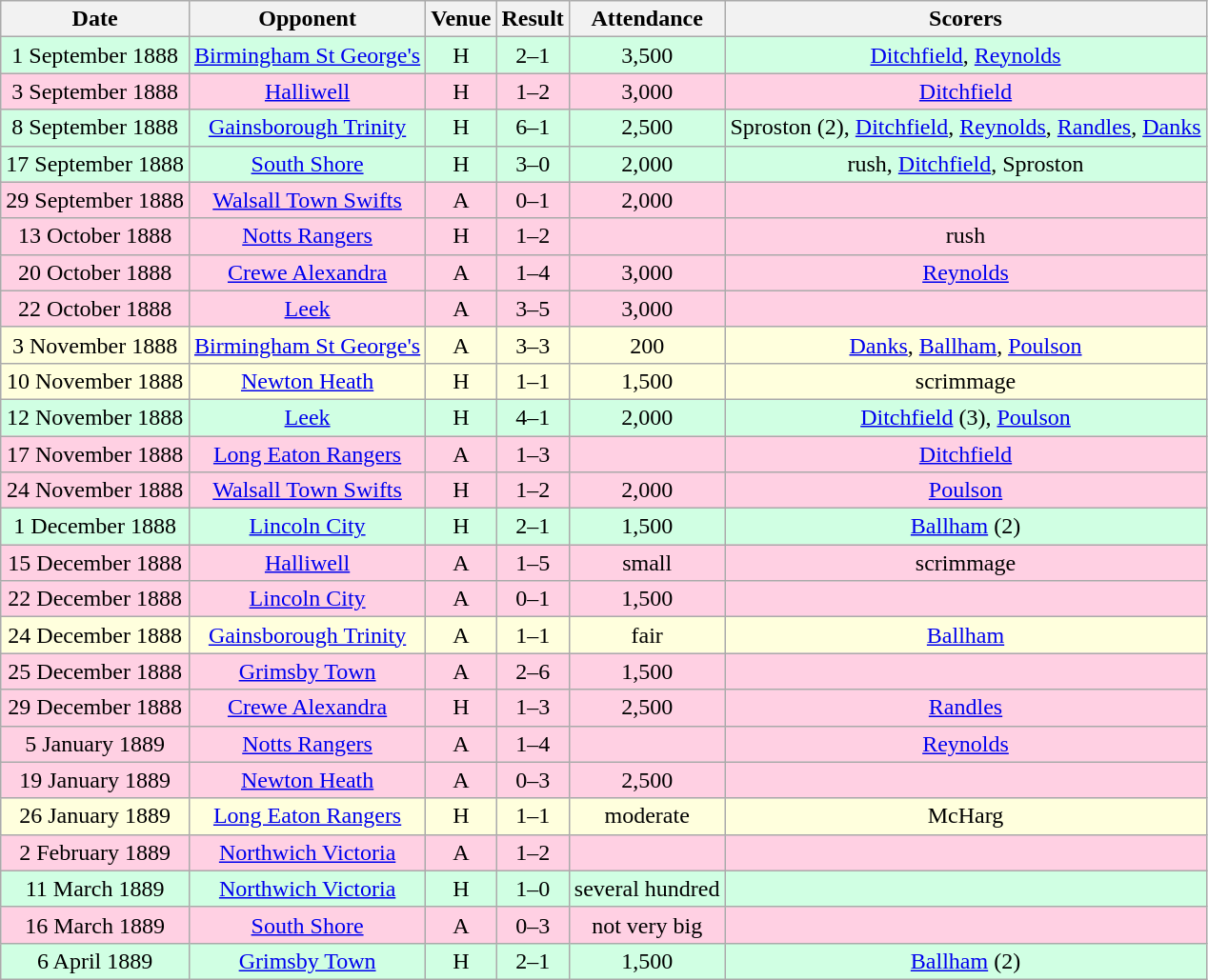<table class="wikitable sortable" style="font-size:100%; text-align:center">
<tr>
<th>Date</th>
<th>Opponent</th>
<th>Venue</th>
<th>Result</th>
<th>Attendance</th>
<th>Scorers</th>
</tr>
<tr style="background:#d0ffe3;">
<td>1 September 1888</td>
<td><a href='#'>Birmingham St George's</a></td>
<td>H</td>
<td>2–1</td>
<td>3,500</td>
<td><a href='#'>Ditchfield</a>, <a href='#'>Reynolds</a></td>
</tr>
<tr style="background-color: #ffd0e3;">
<td>3 September 1888</td>
<td><a href='#'>Halliwell</a></td>
<td>H</td>
<td>1–2</td>
<td>3,000</td>
<td><a href='#'>Ditchfield</a></td>
</tr>
<tr style="background:#d0ffe3;">
<td>8 September 1888</td>
<td><a href='#'>Gainsborough Trinity</a></td>
<td>H</td>
<td>6–1</td>
<td>2,500</td>
<td>Sproston (2), <a href='#'>Ditchfield</a>, <a href='#'>Reynolds</a>, <a href='#'>Randles</a>, <a href='#'>Danks</a></td>
</tr>
<tr style="background:#d0ffe3;">
<td>17 September 1888</td>
<td><a href='#'>South Shore</a></td>
<td>H</td>
<td>3–0</td>
<td>2,000</td>
<td>rush, <a href='#'>Ditchfield</a>, Sproston</td>
</tr>
<tr style="background-color: #ffd0e3;">
<td>29 September 1888</td>
<td><a href='#'>Walsall Town Swifts</a></td>
<td>A</td>
<td>0–1</td>
<td>2,000</td>
<td></td>
</tr>
<tr style="background-color: #ffd0e3;">
<td>13 October 1888</td>
<td><a href='#'>Notts Rangers</a></td>
<td>H</td>
<td>1–2</td>
<td></td>
<td>rush</td>
</tr>
<tr style="background-color: #ffd0e3;">
<td>20 October 1888</td>
<td><a href='#'>Crewe Alexandra</a></td>
<td>A</td>
<td>1–4</td>
<td>3,000</td>
<td><a href='#'>Reynolds</a></td>
</tr>
<tr style="background-color: #ffd0e3;">
<td>22 October 1888</td>
<td><a href='#'>Leek</a></td>
<td>A</td>
<td>3–5</td>
<td>3,000</td>
<td></td>
</tr>
<tr style="background:#ffd;">
<td>3 November 1888</td>
<td><a href='#'>Birmingham St George's</a></td>
<td>A</td>
<td>3–3</td>
<td>200</td>
<td><a href='#'>Danks</a>, <a href='#'>Ballham</a>, <a href='#'>Poulson</a></td>
</tr>
<tr style="background:#ffd;">
<td>10 November 1888</td>
<td><a href='#'>Newton Heath</a></td>
<td>H</td>
<td>1–1</td>
<td>1,500</td>
<td>scrimmage</td>
</tr>
<tr style="background:#d0ffe3;">
<td>12 November 1888</td>
<td><a href='#'>Leek</a></td>
<td>H</td>
<td>4–1</td>
<td>2,000</td>
<td><a href='#'>Ditchfield</a> (3), <a href='#'>Poulson</a></td>
</tr>
<tr style="background-color: #ffd0e3;">
<td>17 November 1888</td>
<td><a href='#'>Long Eaton Rangers</a></td>
<td>A</td>
<td>1–3</td>
<td></td>
<td><a href='#'>Ditchfield</a></td>
</tr>
<tr style="background-color: #ffd0e3;">
<td>24 November 1888</td>
<td><a href='#'>Walsall Town Swifts</a></td>
<td>H</td>
<td>1–2</td>
<td>2,000</td>
<td><a href='#'>Poulson</a></td>
</tr>
<tr style="background:#d0ffe3;">
<td>1 December 1888</td>
<td><a href='#'>Lincoln City</a></td>
<td>H</td>
<td>2–1</td>
<td>1,500</td>
<td><a href='#'>Ballham</a> (2)</td>
</tr>
<tr style="background-color: #ffd0e3;">
<td>15 December 1888</td>
<td><a href='#'>Halliwell</a></td>
<td>A</td>
<td>1–5</td>
<td>small</td>
<td>scrimmage</td>
</tr>
<tr style="background-color: #ffd0e3;">
<td>22 December 1888</td>
<td><a href='#'>Lincoln City</a></td>
<td>A</td>
<td>0–1</td>
<td>1,500</td>
<td></td>
</tr>
<tr style="background:#ffd;">
<td>24 December 1888</td>
<td><a href='#'>Gainsborough Trinity</a></td>
<td>A</td>
<td>1–1</td>
<td>fair</td>
<td><a href='#'>Ballham</a></td>
</tr>
<tr style="background-color: #ffd0e3;">
<td>25 December 1888</td>
<td><a href='#'>Grimsby Town</a></td>
<td>A</td>
<td>2–6</td>
<td>1,500</td>
<td></td>
</tr>
<tr style="background-color: #ffd0e3;">
<td>29 December 1888</td>
<td><a href='#'>Crewe Alexandra</a></td>
<td>H</td>
<td>1–3</td>
<td>2,500</td>
<td><a href='#'>Randles</a></td>
</tr>
<tr style="background-color: #ffd0e3;">
<td>5 January 1889</td>
<td><a href='#'>Notts Rangers</a></td>
<td>A</td>
<td>1–4</td>
<td></td>
<td><a href='#'>Reynolds</a></td>
</tr>
<tr style="background-color: #ffd0e3;">
<td>19 January 1889</td>
<td><a href='#'>Newton Heath</a></td>
<td>A</td>
<td>0–3</td>
<td>2,500</td>
<td></td>
</tr>
<tr style="background:#ffd;">
<td>26 January 1889</td>
<td><a href='#'>Long Eaton Rangers</a></td>
<td>H</td>
<td>1–1</td>
<td>moderate</td>
<td>McHarg</td>
</tr>
<tr style="background-color: #ffd0e3;">
<td>2 February 1889</td>
<td><a href='#'>Northwich Victoria</a></td>
<td>A</td>
<td>1–2</td>
<td></td>
<td></td>
</tr>
<tr style="background:#d0ffe3;">
<td>11 March 1889</td>
<td><a href='#'>Northwich Victoria</a></td>
<td>H</td>
<td>1–0</td>
<td>several hundred</td>
<td></td>
</tr>
<tr style="background-color: #ffd0e3;">
<td>16 March 1889</td>
<td><a href='#'>South Shore</a></td>
<td>A</td>
<td>0–3</td>
<td>not very big</td>
<td></td>
</tr>
<tr style="background:#d0ffe3;">
<td>6 April 1889</td>
<td><a href='#'>Grimsby Town</a></td>
<td>H</td>
<td>2–1</td>
<td>1,500</td>
<td><a href='#'>Ballham</a> (2)</td>
</tr>
</table>
